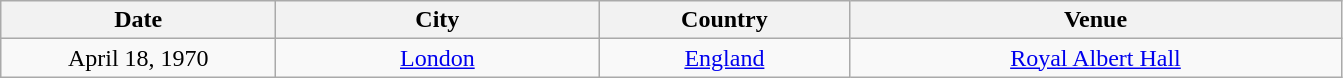<table class="wikitable sortable plainrowheaders" style="text-align:center;">
<tr>
<th scope="col" style="width:11em;">Date</th>
<th scope="col" style="width:13em;">City</th>
<th scope="col" style="width:10em;">Country</th>
<th scope="col" style="width:20em;">Venue</th>
</tr>
<tr>
<td>April 18, 1970</td>
<td><a href='#'>London</a></td>
<td><a href='#'>England</a></td>
<td><a href='#'>Royal Albert Hall</a></td>
</tr>
</table>
